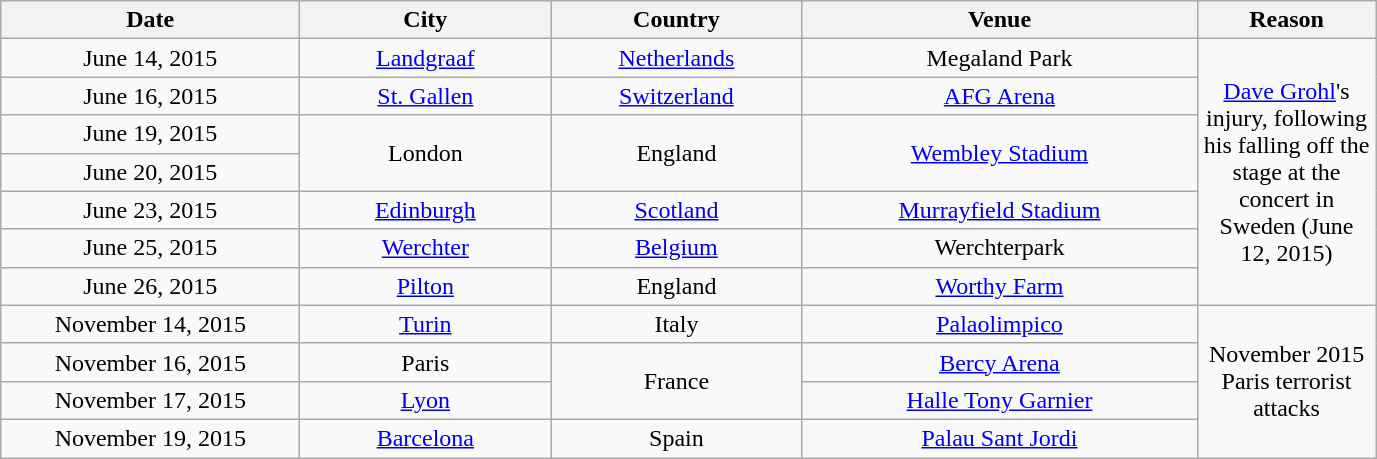<table class="wikitable" style="text-align:center;">
<tr>
<th scope="col" style="width:12em;">Date</th>
<th scope="col" style="width:10em;">City</th>
<th scope="col" style="width:10em;">Country</th>
<th scope="col" style="width:16em;">Venue</th>
<th scope="col" style="width:7em;">Reason</th>
</tr>
<tr>
<td>June 14, 2015 </td>
<td><a href='#'>Landgraaf</a></td>
<td><a href='#'>Netherlands</a></td>
<td>Megaland Park</td>
<td rowspan="7"><a href='#'>Dave Grohl</a>'s injury, following his falling off the stage at the concert in Sweden (June 12, 2015)</td>
</tr>
<tr>
<td>June 16, 2015</td>
<td><a href='#'>St. Gallen</a></td>
<td><a href='#'>Switzerland</a></td>
<td><a href='#'>AFG Arena</a></td>
</tr>
<tr>
<td>June 19, 2015</td>
<td rowspan="2">London</td>
<td rowspan="2">England</td>
<td rowspan="2"><a href='#'>Wembley Stadium</a></td>
</tr>
<tr>
<td>June 20, 2015</td>
</tr>
<tr>
<td>June 23, 2015</td>
<td><a href='#'>Edinburgh</a></td>
<td><a href='#'>Scotland</a></td>
<td><a href='#'>Murrayfield Stadium</a></td>
</tr>
<tr>
<td>June 25, 2015 </td>
<td><a href='#'>Werchter</a></td>
<td><a href='#'>Belgium</a></td>
<td>Werchterpark</td>
</tr>
<tr>
<td>June 26, 2015 </td>
<td><a href='#'>Pilton</a></td>
<td>England</td>
<td><a href='#'>Worthy Farm</a></td>
</tr>
<tr>
<td>November 14, 2015</td>
<td><a href='#'>Turin</a></td>
<td>Italy</td>
<td><a href='#'>Palaolimpico</a></td>
<td rowspan="4">November 2015 Paris terrorist attacks</td>
</tr>
<tr>
<td>November 16, 2015</td>
<td>Paris</td>
<td rowspan="2">France</td>
<td><a href='#'>Bercy Arena</a></td>
</tr>
<tr>
<td>November 17, 2015</td>
<td><a href='#'>Lyon</a></td>
<td><a href='#'>Halle Tony Garnier</a></td>
</tr>
<tr>
<td>November 19, 2015</td>
<td><a href='#'>Barcelona</a></td>
<td>Spain</td>
<td><a href='#'>Palau Sant Jordi</a></td>
</tr>
</table>
